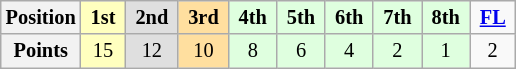<table class="wikitable" style="font-size:85%; text-align:center">
<tr>
<th>Position</th>
<td style="background:#ffffbf;"> <strong>1st</strong> </td>
<td style="background:#dfdfdf;"> <strong>2nd</strong> </td>
<td style="background:#ffdf9f;"> <strong>3rd</strong> </td>
<td style="background:#dfffdf;"> <strong>4th</strong> </td>
<td style="background:#dfffdf;"> <strong>5th</strong> </td>
<td style="background:#dfffdf;"> <strong>6th</strong> </td>
<td style="background:#dfffdf;"> <strong>7th</strong> </td>
<td style="background:#dfffdf;"> <strong>8th</strong> </td>
<td> <strong><a href='#'>FL</a></strong> </td>
</tr>
<tr>
<th>Points</th>
<td style="background:#ffffbf;">15</td>
<td style="background:#dfdfdf;">12</td>
<td style="background:#ffdf9f;">10</td>
<td style="background:#dfffdf;">8</td>
<td style="background:#dfffdf;">6</td>
<td style="background:#dfffdf;">4</td>
<td style="background:#dfffdf;">2</td>
<td style="background:#dfffdf;">1</td>
<td>2</td>
</tr>
</table>
